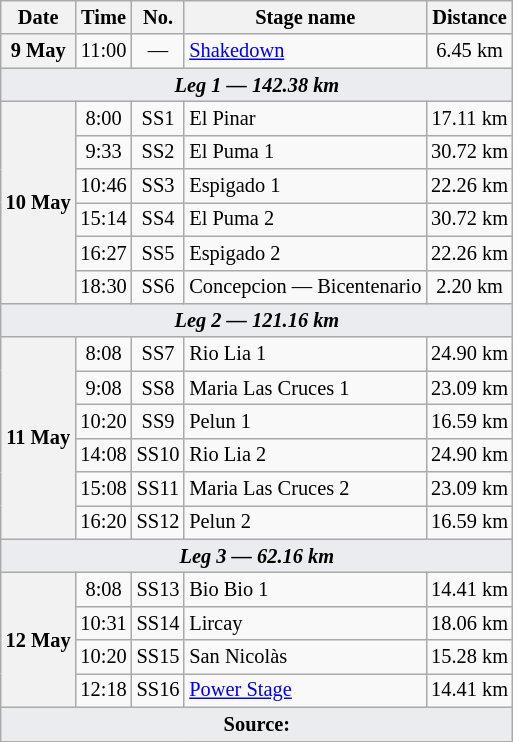<table class="wikitable" style="font-size: 85%;">
<tr>
<th>Date</th>
<th>Time</th>
<th>No.</th>
<th>Stage name</th>
<th>Distance</th>
</tr>
<tr>
<th>9 May</th>
<td align="center">11:00</td>
<td align="center">—</td>
<td><a href='#'>Shakedown</a></td>
<td align="center">6.45 km</td>
</tr>
<tr>
<td style="background-color:#EAECF0; text-align:center" colspan="5"><strong><em>Leg 1 — 142.38 km</em></strong></td>
</tr>
<tr>
<th rowspan="6" nowrap>10 May</th>
<td align="center">8:00</td>
<td align="center">SS1</td>
<td>El Pinar</td>
<td align="center">17.11 km</td>
</tr>
<tr>
<td align="center">9:33</td>
<td align="center">SS2</td>
<td>El Puma 1</td>
<td align="center">30.72 km</td>
</tr>
<tr>
<td align="center">10:46</td>
<td align="center">SS3</td>
<td>Espigado 1</td>
<td align="center">22.26 km</td>
</tr>
<tr>
<td align="center">15:14</td>
<td align="center">SS4</td>
<td>El Puma 2</td>
<td align="center">30.72 km</td>
</tr>
<tr>
<td align="center">16:27</td>
<td align="center">SS5</td>
<td>Espigado 2</td>
<td align="center">22.26 km</td>
</tr>
<tr>
<td align="center">18:30</td>
<td align="center">SS6</td>
<td nowrap>Concepcion — Bicentenario</td>
<td align="center">2.20 km</td>
</tr>
<tr>
<td style="background-color:#EAECF0; text-align:center" colspan="5"><strong><em>Leg 2 — 121.16 km</em></strong></td>
</tr>
<tr>
<th rowspan="6">11 May</th>
<td align="center">8:08</td>
<td align="center">SS7</td>
<td>Rio Lia 1</td>
<td align="center">24.90 km</td>
</tr>
<tr>
<td align="center">9:08</td>
<td align="center">SS8</td>
<td>Maria Las Cruces 1</td>
<td align="center">23.09 km</td>
</tr>
<tr>
<td align="center">10:20</td>
<td align="center">SS9</td>
<td>Pelun 1</td>
<td align="center">16.59 km</td>
</tr>
<tr>
<td align="center">14:08</td>
<td align="center">SS10</td>
<td>Rio Lia 2</td>
<td align="center">24.90 km</td>
</tr>
<tr>
<td align="center">15:08</td>
<td align="center">SS11</td>
<td>Maria Las Cruces 2</td>
<td align="center">23.09 km</td>
</tr>
<tr>
<td align="center">16:20</td>
<td align="center">SS12</td>
<td>Pelun 2</td>
<td align="center">16.59 km</td>
</tr>
<tr>
<td style="background-color:#EAECF0; text-align:center" colspan="5"><strong><em>Leg 3 — 62.16 km</em></strong></td>
</tr>
<tr>
<th rowspan="4">12 May</th>
<td align="center">8:08</td>
<td align="center">SS13</td>
<td>Bio Bio 1</td>
<td align="center">14.41 km</td>
</tr>
<tr>
<td align="center">10:31</td>
<td align="center">SS14</td>
<td>Lircay</td>
<td align="center">18.06 km</td>
</tr>
<tr>
<td align="center">10:20</td>
<td align="center">SS15</td>
<td>San Nicolàs</td>
<td align="center">15.28 km</td>
</tr>
<tr>
<td align="center">12:18</td>
<td align="center">SS16</td>
<td><a href='#'>Power Stage</a></td>
<td align="center">14.41 km</td>
</tr>
<tr>
<td style="background-color:#EAECF0; text-align:center" colspan="5"><strong>Source:</strong></td>
</tr>
</table>
